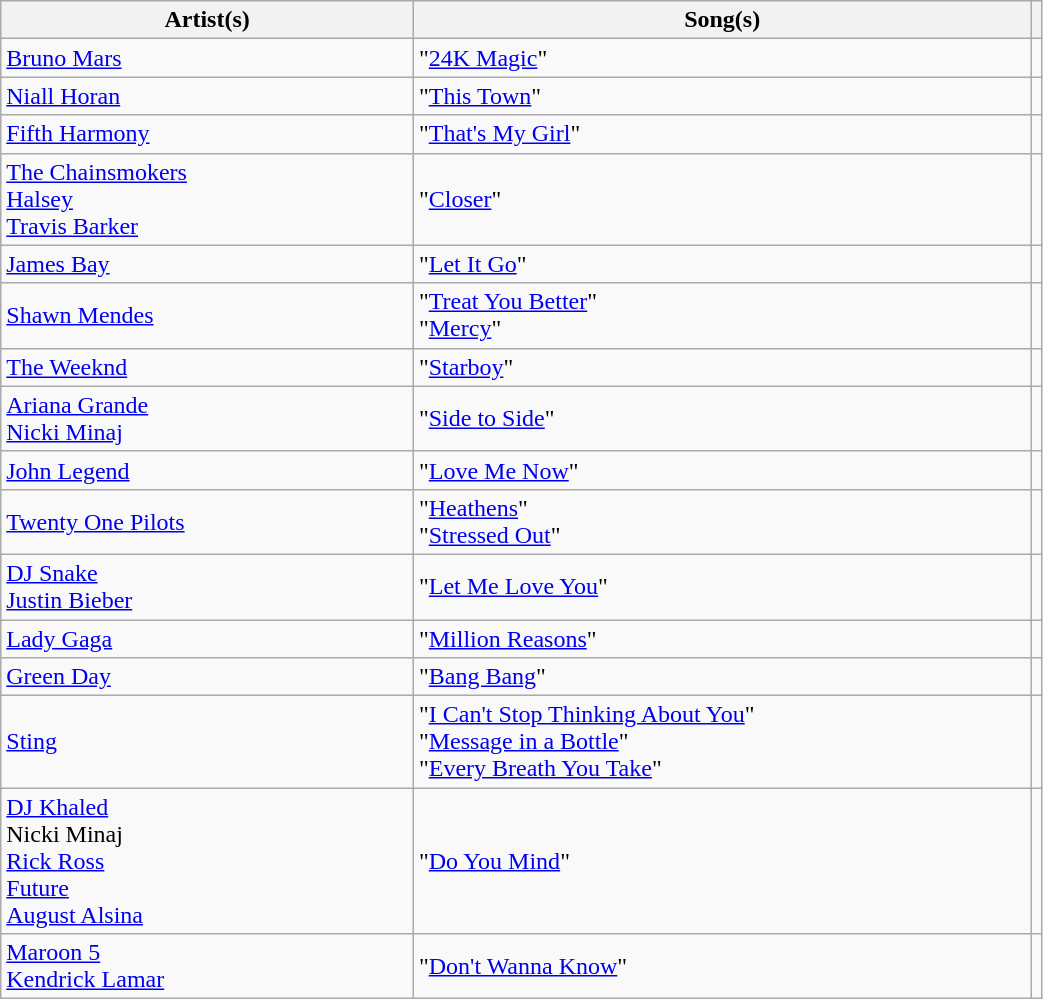<table class="wikitable" width="55%">
<tr>
<th width="40%">Artist(s)</th>
<th width="100%">Song(s)</th>
<th width="5%"></th>
</tr>
<tr>
<td><a href='#'>Bruno Mars</a></td>
<td>"<a href='#'>24K Magic</a>"</td>
<td align="center"></td>
</tr>
<tr>
<td><a href='#'>Niall Horan</a></td>
<td>"<a href='#'>This Town</a>"</td>
<td align="center"></td>
</tr>
<tr>
<td><a href='#'>Fifth Harmony</a></td>
<td>"<a href='#'>That's My Girl</a>"</td>
<td align="center"></td>
</tr>
<tr>
<td><a href='#'>The Chainsmokers</a><br><a href='#'>Halsey</a><br><a href='#'>Travis Barker</a></td>
<td>"<a href='#'>Closer</a>"</td>
<td align="center"></td>
</tr>
<tr>
<td><a href='#'>James Bay</a></td>
<td>"<a href='#'>Let It Go</a>"</td>
<td align="center"></td>
</tr>
<tr>
<td><a href='#'>Shawn Mendes</a></td>
<td>"<a href='#'>Treat You Better</a>"<br>"<a href='#'>Mercy</a>"</td>
<td align="center"></td>
</tr>
<tr>
<td><a href='#'>The Weeknd</a></td>
<td>"<a href='#'>Starboy</a>"</td>
<td align="center"></td>
</tr>
<tr>
<td><a href='#'>Ariana Grande</a><br><a href='#'>Nicki Minaj</a></td>
<td>"<a href='#'>Side to Side</a>"</td>
<td align="center"></td>
</tr>
<tr>
<td><a href='#'>John Legend</a></td>
<td>"<a href='#'>Love Me Now</a>"</td>
<td align="center"></td>
</tr>
<tr>
<td><a href='#'>Twenty One Pilots</a></td>
<td>"<a href='#'>Heathens</a>"<br>"<a href='#'>Stressed Out</a>"</td>
<td align="center"></td>
</tr>
<tr>
<td><a href='#'>DJ Snake</a><br><a href='#'>Justin Bieber</a></td>
<td>"<a href='#'>Let Me Love You</a>"</td>
<td align="center"></td>
</tr>
<tr>
<td><a href='#'>Lady Gaga</a></td>
<td>"<a href='#'>Million Reasons</a>"</td>
<td align="center"></td>
</tr>
<tr>
<td><a href='#'>Green Day</a></td>
<td>"<a href='#'>Bang Bang</a>"</td>
<td align="center"></td>
</tr>
<tr>
<td><a href='#'>Sting</a></td>
<td>"<a href='#'>I Can't Stop Thinking About You</a>"<br>"<a href='#'>Message in a Bottle</a>"<br>"<a href='#'>Every Breath You Take</a>"</td>
<td align="center"></td>
</tr>
<tr>
<td><a href='#'>DJ Khaled</a><br>Nicki Minaj<br><a href='#'>Rick Ross</a><br><a href='#'>Future</a><br><a href='#'>August Alsina</a></td>
<td>"<a href='#'>Do You Mind</a>"</td>
<td align="center"></td>
</tr>
<tr>
<td><a href='#'>Maroon 5</a><br><a href='#'>Kendrick Lamar</a></td>
<td>"<a href='#'>Don't Wanna Know</a>"</td>
<td align="center"></td>
</tr>
</table>
